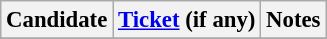<table class="wikitable" style="font-size: 95%">
<tr>
<th>Candidate</th>
<th><a href='#'>Ticket</a> (if any)</th>
<th>Notes</th>
</tr>
<tr>
</tr>
</table>
